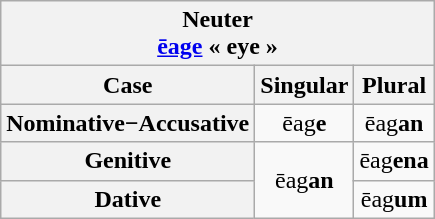<table class="wikitable" style="text-align:center">
<tr>
<th colspan="3">Neuter<br><a href='#'>ēage</a> « eye »</th>
</tr>
<tr>
<th>Case</th>
<th>Singular</th>
<th>Plural</th>
</tr>
<tr>
<th>Nominative−Accusative</th>
<td>ēag<strong>e</strong></td>
<td>ēag<strong>an</strong></td>
</tr>
<tr>
<th>Genitive</th>
<td rowspan="2">ēag<strong>an</strong></td>
<td>ēag<strong>ena</strong></td>
</tr>
<tr>
<th>Dative</th>
<td>ēag<strong>um</strong></td>
</tr>
</table>
